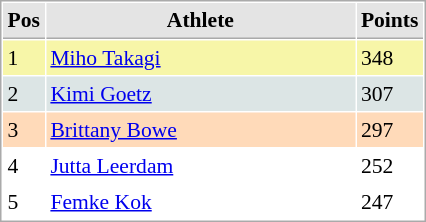<table cellspacing="1" cellpadding="3" style="border:1px solid #aaa; font-size:90%;">
<tr style="background:#e4e4e4;">
<th style="border-bottom:1px solid #aaa; width:10px;">Pos</th>
<th style="border-bottom:1px solid #aaa; width:200px;">Athlete</th>
<th style="border-bottom:1px solid #aaa; width:20px;">Points</th>
</tr>
<tr style="background:#f7f6a8;">
<td>1</td>
<td> <a href='#'>Miho Takagi</a></td>
<td>348</td>
</tr>
<tr style="background:#dce5e5;">
<td>2</td>
<td> <a href='#'>Kimi Goetz</a></td>
<td>307</td>
</tr>
<tr style="background:#ffdab9;">
<td>3</td>
<td> <a href='#'>Brittany Bowe</a></td>
<td>297</td>
</tr>
<tr>
<td>4</td>
<td> <a href='#'>Jutta Leerdam</a></td>
<td>252</td>
</tr>
<tr>
<td>5</td>
<td> <a href='#'>Femke Kok</a></td>
<td>247</td>
</tr>
</table>
